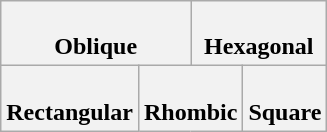<table class=wikitable>
<tr>
<th colspan=3><br>Oblique</th>
<th colspan=3><br>Hexagonal</th>
</tr>
<tr>
<th colspan=2><br>Rectangular</th>
<th colspan=2><br>Rhombic</th>
<th colspan=2><br>Square</th>
</tr>
</table>
